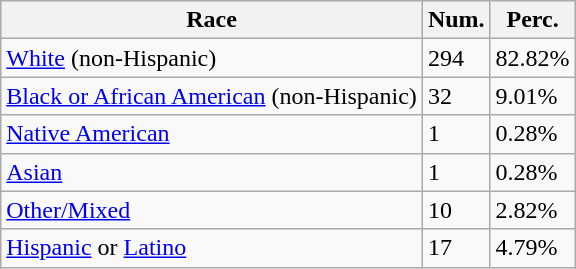<table class="wikitable">
<tr>
<th>Race</th>
<th>Num.</th>
<th>Perc.</th>
</tr>
<tr>
<td><a href='#'>White</a> (non-Hispanic)</td>
<td>294</td>
<td>82.82%</td>
</tr>
<tr>
<td><a href='#'>Black or African American</a> (non-Hispanic)</td>
<td>32</td>
<td>9.01%</td>
</tr>
<tr>
<td><a href='#'>Native American</a></td>
<td>1</td>
<td>0.28%</td>
</tr>
<tr>
<td><a href='#'>Asian</a></td>
<td>1</td>
<td>0.28%</td>
</tr>
<tr>
<td><a href='#'>Other/Mixed</a></td>
<td>10</td>
<td>2.82%</td>
</tr>
<tr>
<td><a href='#'>Hispanic</a> or <a href='#'>Latino</a></td>
<td>17</td>
<td>4.79%</td>
</tr>
</table>
